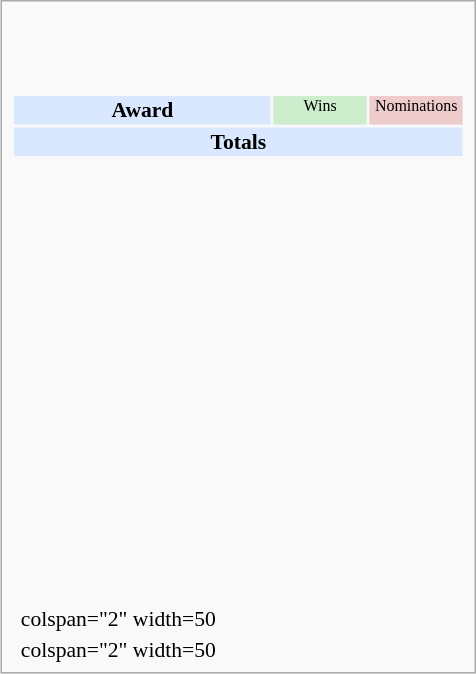<table class="infobox" style="width: 22em; text-align: left; font-size: 90%; vertical-align: middle;">
<tr>
<td colspan="2" style="text-align:center;"><br><br></td>
</tr>
<tr>
<td colspan="3"><br><table class="collapsible collapsed" style="width:100%;">
<tr style="background:#d9e8ff; text-align:center;">
<th style="vertical-align: middle;">Award</th>
<td style="background:#cec; font-size:8pt; width:60px;">Wins</td>
<td style="background:#ecc; font-size:8pt; width:60px;">Nominations</td>
</tr>
<tr style="background:#d9e8ff;">
<td colspan="3" style="text-align:center;"><strong>Totals</strong></td>
</tr>
<tr>
<td style="text-align:center;"><br></td>
<td></td>
<td></td>
</tr>
<tr>
<td style="text-align:center;"><br></td>
<td></td>
<td></td>
</tr>
<tr>
<td style="text-align:center;"><br></td>
<td></td>
<td></td>
</tr>
<tr>
<td style="text-align:center;"><br></td>
<td></td>
<td></td>
</tr>
<tr>
<td style="text-align:center;"><br></td>
<td></td>
<td></td>
</tr>
<tr>
<td style="text-align:center;"><br></td>
<td></td>
<td></td>
</tr>
<tr>
<td style="text-align:center;"><br></td>
<td></td>
<td></td>
</tr>
<tr>
<td style="text-align:center;"><br></td>
<td></td>
<td></td>
</tr>
<tr>
<td style="text-align:center;"><br></td>
<td></td>
<td></td>
</tr>
<tr>
<td style="text-align:center;"><br></td>
<td></td>
<td></td>
</tr>
<tr>
<td style="text-align:center;"><br></td>
<td></td>
<td></td>
</tr>
<tr>
<td style="text-align:center;"><br></td>
<td></td>
<td></td>
</tr>
<tr>
<td style="text-align:center;"><br></td>
<td></td>
<td></td>
</tr>
<tr>
<td style="text-align:center;"><br></td>
<td></td>
<td></td>
</tr>
</table>
</td>
</tr>
<tr>
<td></td>
<td>colspan="2" width=50 </td>
</tr>
<tr>
<td></td>
<td>colspan="2" width=50 </td>
</tr>
</table>
